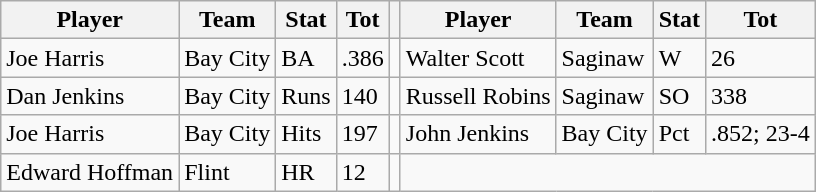<table class="wikitable">
<tr>
<th>Player</th>
<th>Team</th>
<th>Stat</th>
<th>Tot</th>
<th></th>
<th>Player</th>
<th>Team</th>
<th>Stat</th>
<th>Tot</th>
</tr>
<tr>
<td>Joe Harris</td>
<td>Bay City</td>
<td>BA</td>
<td>.386</td>
<td></td>
<td>Walter Scott</td>
<td>Saginaw</td>
<td>W</td>
<td>26</td>
</tr>
<tr>
<td>Dan Jenkins</td>
<td>Bay City</td>
<td>Runs</td>
<td>140</td>
<td></td>
<td>Russell Robins</td>
<td>Saginaw</td>
<td>SO</td>
<td>338</td>
</tr>
<tr>
<td>Joe Harris</td>
<td>Bay City</td>
<td>Hits</td>
<td>197</td>
<td></td>
<td>John Jenkins</td>
<td>Bay City</td>
<td>Pct</td>
<td>.852; 23-4</td>
</tr>
<tr>
<td>Edward Hoffman</td>
<td>Flint</td>
<td>HR</td>
<td>12</td>
<td></td>
</tr>
</table>
